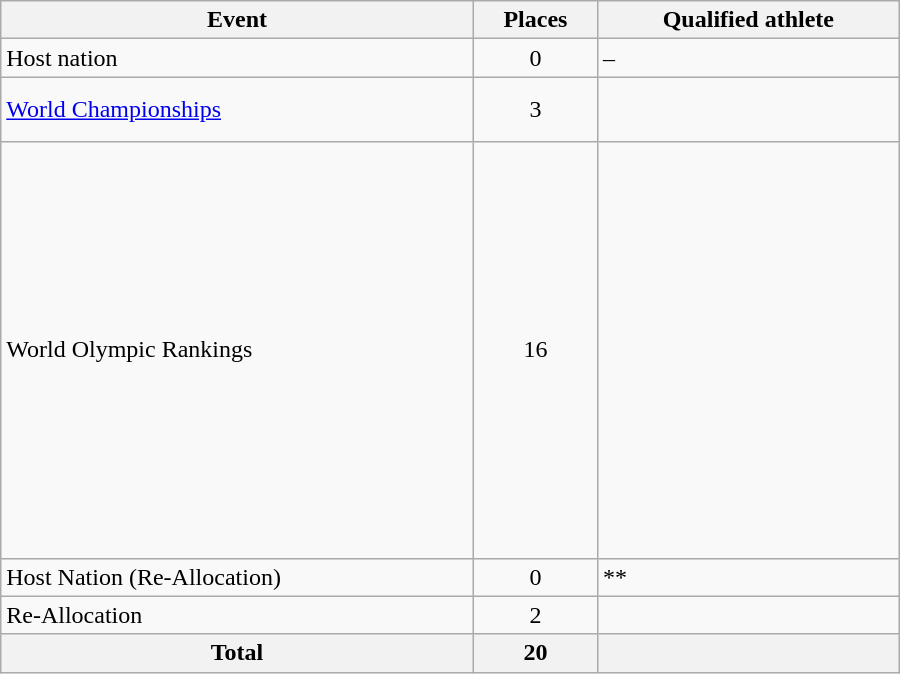<table class="wikitable" width=600>
<tr>
<th>Event</th>
<th>Places</th>
<th>Qualified athlete</th>
</tr>
<tr>
<td>Host nation</td>
<td align=center>0</td>
<td>–</td>
</tr>
<tr>
<td><a href='#'>World Championships</a></td>
<td align=center>3</td>
<td><br><br></td>
</tr>
<tr>
<td>World Olympic Rankings</td>
<td align=center>16</td>
<td><br><br><br><br><s></s><br><br><br><br><br><br><br><br><br><br><br></td>
</tr>
<tr>
<td>Host Nation (Re-Allocation)</td>
<td align=center>0</td>
<td><s></s>**</td>
</tr>
<tr>
<td>Re-Allocation</td>
<td align=center>2</td>
<td><br></td>
</tr>
<tr>
<th>Total</th>
<th>20</th>
<th></th>
</tr>
</table>
